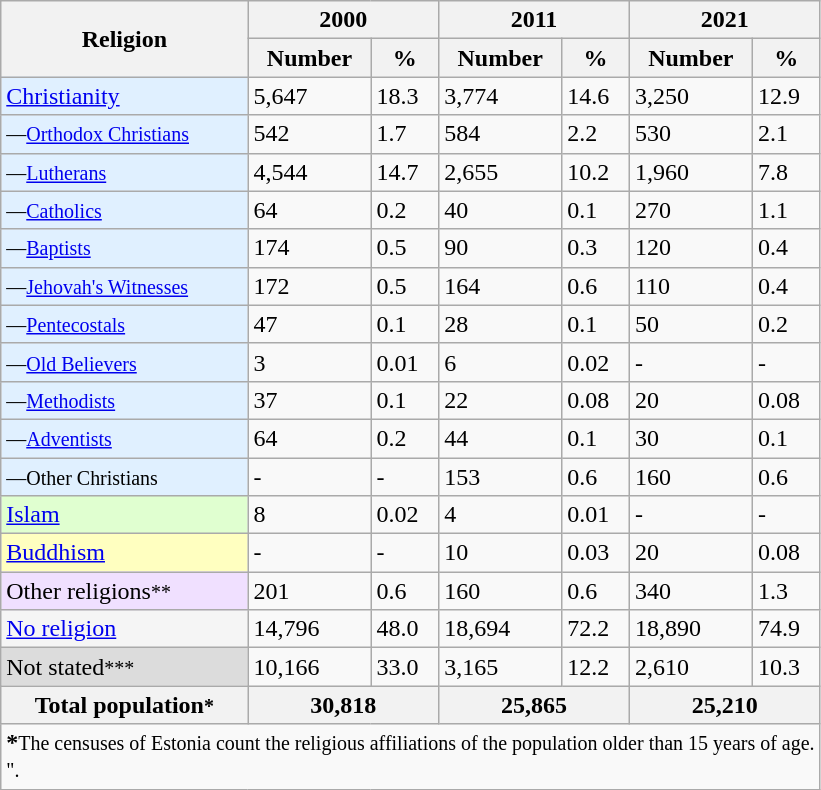<table class="wikitable">
<tr>
<th rowspan="2">Religion</th>
<th style="text-align:center;" colspan="2">2000</th>
<th style="text-align:center;" colspan="2">2011</th>
<th style="text-align:center;" colspan="2">2021</th>
</tr>
<tr>
<th>Number</th>
<th>%</th>
<th>Number</th>
<th>%</th>
<th>Number</th>
<th>%</th>
</tr>
<tr>
<td style="background:#E0F0FF;"><a href='#'>Christianity</a></td>
<td>5,647</td>
<td>18.3</td>
<td>3,774</td>
<td>14.6</td>
<td>3,250</td>
<td>12.9</td>
</tr>
<tr>
<td style="background:#E0F0FF;"><small>—<a href='#'>Orthodox Christians</a></small></td>
<td>542</td>
<td>1.7</td>
<td>584</td>
<td>2.2</td>
<td>530</td>
<td>2.1</td>
</tr>
<tr>
<td style="background:#E0F0FF;"><small>—<a href='#'>Lutherans</a></small></td>
<td>4,544</td>
<td>14.7</td>
<td>2,655</td>
<td>10.2</td>
<td>1,960</td>
<td>7.8</td>
</tr>
<tr>
<td style="background:#E0F0FF;"><small>—<a href='#'>Catholics</a></small></td>
<td>64</td>
<td>0.2</td>
<td>40</td>
<td>0.1</td>
<td>270</td>
<td>1.1</td>
</tr>
<tr>
<td style="background:#E0F0FF;"><small>—<a href='#'>Baptists</a></small></td>
<td>174</td>
<td>0.5</td>
<td>90</td>
<td>0.3</td>
<td>120</td>
<td>0.4</td>
</tr>
<tr>
<td style="background:#E0F0FF;"><small>—<a href='#'>Jehovah's Witnesses</a></small></td>
<td>172</td>
<td>0.5</td>
<td>164</td>
<td>0.6</td>
<td>110</td>
<td>0.4</td>
</tr>
<tr>
<td style="background:#E0F0FF;"><small>—<a href='#'>Pentecostals</a></small></td>
<td>47</td>
<td>0.1</td>
<td>28</td>
<td>0.1</td>
<td>50</td>
<td>0.2</td>
</tr>
<tr>
<td style="background:#E0F0FF;"><small>—<a href='#'>Old Believers</a></small></td>
<td>3</td>
<td>0.01</td>
<td>6</td>
<td>0.02</td>
<td>-</td>
<td>-</td>
</tr>
<tr>
<td style="background:#E0F0FF;"><small>—<a href='#'>Methodists</a></small></td>
<td>37</td>
<td>0.1</td>
<td>22</td>
<td>0.08</td>
<td>20</td>
<td>0.08</td>
</tr>
<tr>
<td style="background:#E0F0FF;"><small>—<a href='#'>Adventists</a></small></td>
<td>64</td>
<td>0.2</td>
<td>44</td>
<td>0.1</td>
<td>30</td>
<td>0.1</td>
</tr>
<tr>
<td style="background:#E0F0FF;"><small>—Other Christians</small></td>
<td>-</td>
<td>-</td>
<td>153</td>
<td>0.6</td>
<td>160</td>
<td>0.6</td>
</tr>
<tr>
<td style="background:#E0FFD0;"><a href='#'>Islam</a></td>
<td>8</td>
<td>0.02</td>
<td>4</td>
<td>0.01</td>
<td>-</td>
<td>-</td>
</tr>
<tr>
<td style="background:#FFFFC0;"><a href='#'>Buddhism</a></td>
<td>-</td>
<td>-</td>
<td>10</td>
<td>0.03</td>
<td>20</td>
<td>0.08</td>
</tr>
<tr>
<td style="background:#F0E0FF;">Other religions<small>**</small></td>
<td>201</td>
<td>0.6</td>
<td>160</td>
<td>0.6</td>
<td>340</td>
<td>1.3</td>
</tr>
<tr>
<td style="background:#F5F5F5;"><a href='#'>No religion</a></td>
<td>14,796</td>
<td>48.0</td>
<td>18,694</td>
<td>72.2</td>
<td>18,890</td>
<td>74.9</td>
</tr>
<tr>
<td style="background:#DCDCDC;">Not stated<small>***</small></td>
<td>10,166</td>
<td>33.0</td>
<td>3,165</td>
<td>12.2</td>
<td>2,610</td>
<td>10.3</td>
</tr>
<tr>
<th>Total population<small>*</small></th>
<th colspan="2">30,818</th>
<th colspan="2">25,865</th>
<th colspan="2">25,210</th>
</tr>
<tr>
<td colspan="7"><strong>*</strong><small>The censuses of Estonia count the religious affiliations of the population older than 15 years of age.</small><br><small>".</small></td>
</tr>
</table>
